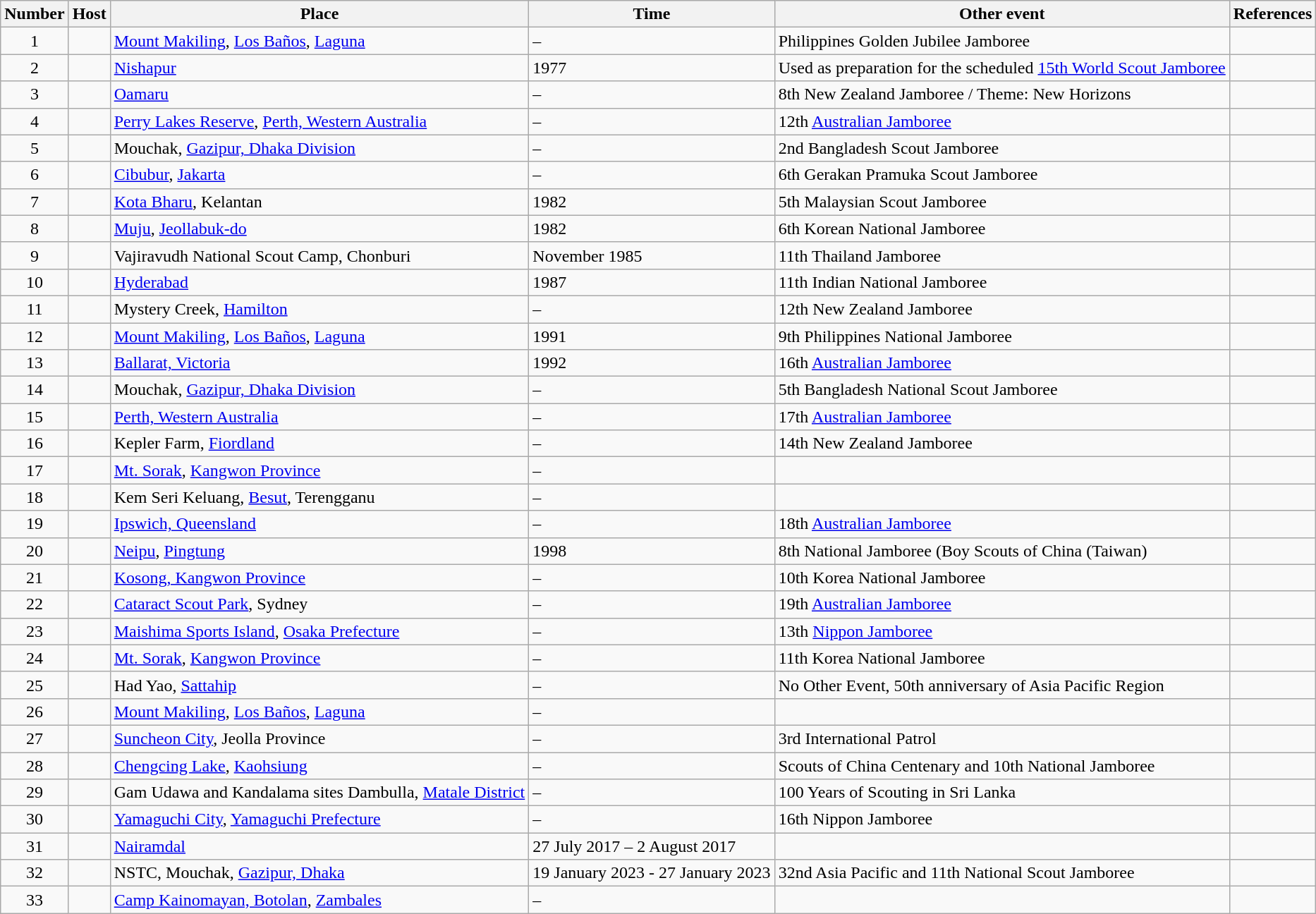<table class=wikitable>
<tr>
<th>Number</th>
<th>Host</th>
<th>Place</th>
<th>Time</th>
<th>Other event</th>
<th>References</th>
</tr>
<tr>
<td align=center>1</td>
<td></td>
<td><a href='#'>Mount Makiling</a>, <a href='#'>Los Baños</a>, <a href='#'>Laguna</a></td>
<td>–</td>
<td>Philippines Golden Jubilee Jamboree</td>
<td></td>
</tr>
<tr>
<td align=center>2</td>
<td></td>
<td><a href='#'>Nishapur</a></td>
<td>1977</td>
<td>Used as preparation for the scheduled <a href='#'>15th World Scout Jamboree</a></td>
<td></td>
</tr>
<tr>
<td align=center>3</td>
<td></td>
<td><a href='#'>Oamaru</a></td>
<td>–</td>
<td>8th New Zealand Jamboree / Theme: New Horizons</td>
<td></td>
</tr>
<tr>
<td align=center>4</td>
<td></td>
<td><a href='#'>Perry Lakes Reserve</a>, <a href='#'>Perth, Western Australia</a></td>
<td>–</td>
<td>12th <a href='#'>Australian Jamboree</a></td>
<td></td>
</tr>
<tr>
<td align=center>5</td>
<td></td>
<td>Mouchak, <a href='#'>Gazipur, Dhaka Division</a></td>
<td>–</td>
<td>2nd Bangladesh Scout Jamboree</td>
<td></td>
</tr>
<tr>
<td align=center>6</td>
<td></td>
<td><a href='#'>Cibubur</a>, <a href='#'>Jakarta</a></td>
<td>–</td>
<td>6th Gerakan Pramuka Scout Jamboree</td>
<td></td>
</tr>
<tr>
<td align=center>7</td>
<td></td>
<td><a href='#'>Kota Bharu</a>, Kelantan</td>
<td>1982</td>
<td>5th Malaysian Scout Jamboree</td>
<td></td>
</tr>
<tr>
<td align=center>8</td>
<td></td>
<td><a href='#'>Muju</a>, <a href='#'>Jeollabuk-do</a></td>
<td>1982</td>
<td>6th Korean National Jamboree</td>
<td></td>
</tr>
<tr>
<td align=center>9</td>
<td></td>
<td>Vajiravudh National Scout Camp, Chonburi</td>
<td>November 1985</td>
<td>11th Thailand Jamboree</td>
<td></td>
</tr>
<tr>
<td align=center>10</td>
<td></td>
<td><a href='#'>Hyderabad</a></td>
<td>1987</td>
<td>11th Indian National Jamboree</td>
<td></td>
</tr>
<tr>
<td align=center>11</td>
<td></td>
<td>Mystery Creek, <a href='#'>Hamilton</a></td>
<td>–</td>
<td>12th New Zealand Jamboree</td>
<td></td>
</tr>
<tr>
<td align=center>12</td>
<td></td>
<td><a href='#'>Mount Makiling</a>, <a href='#'>Los Baños</a>, <a href='#'>Laguna</a></td>
<td>1991</td>
<td>9th Philippines National Jamboree</td>
<td></td>
</tr>
<tr>
<td align=center>13</td>
<td></td>
<td><a href='#'>Ballarat, Victoria</a></td>
<td>1992</td>
<td>16th <a href='#'>Australian Jamboree</a></td>
<td></td>
</tr>
<tr>
<td align=center>14</td>
<td></td>
<td>Mouchak, <a href='#'>Gazipur, Dhaka Division</a></td>
<td>–</td>
<td>5th Bangladesh National Scout Jamboree</td>
<td></td>
</tr>
<tr>
<td align=center>15</td>
<td></td>
<td><a href='#'>Perth, Western Australia</a></td>
<td>–</td>
<td>17th <a href='#'>Australian Jamboree</a></td>
<td></td>
</tr>
<tr>
<td align=center>16</td>
<td></td>
<td>Kepler Farm, <a href='#'>Fiordland</a></td>
<td>–</td>
<td>14th New Zealand Jamboree</td>
<td></td>
</tr>
<tr>
<td align=center>17</td>
<td></td>
<td><a href='#'>Mt. Sorak</a>, <a href='#'>Kangwon Province</a></td>
<td>–</td>
<td></td>
<td></td>
</tr>
<tr>
<td align=center>18</td>
<td></td>
<td>Kem Seri Keluang, <a href='#'>Besut</a>, Terengganu</td>
<td>–</td>
<td></td>
<td></td>
</tr>
<tr>
<td align=center>19</td>
<td></td>
<td><a href='#'>Ipswich, Queensland</a></td>
<td>–</td>
<td>18th <a href='#'>Australian Jamboree</a></td>
<td></td>
</tr>
<tr>
<td align=center>20</td>
<td></td>
<td><a href='#'>Neipu</a>, <a href='#'>Pingtung</a></td>
<td>1998</td>
<td>8th National Jamboree (Boy Scouts of China (Taiwan)</td>
<td></td>
</tr>
<tr>
<td align=center>21</td>
<td></td>
<td><a href='#'>Kosong, Kangwon Province</a></td>
<td>–</td>
<td>10th Korea National Jamboree</td>
<td></td>
</tr>
<tr>
<td align=center>22</td>
<td></td>
<td><a href='#'>Cataract Scout Park</a>, Sydney</td>
<td>–</td>
<td>19th <a href='#'>Australian Jamboree</a></td>
<td></td>
</tr>
<tr>
<td align=center>23</td>
<td></td>
<td><a href='#'>Maishima Sports Island</a>, <a href='#'>Osaka Prefecture</a></td>
<td>–</td>
<td>13th <a href='#'>Nippon Jamboree</a></td>
<td></td>
</tr>
<tr>
<td align=center>24</td>
<td></td>
<td><a href='#'>Mt. Sorak</a>, <a href='#'>Kangwon Province</a></td>
<td>–</td>
<td>11th Korea National Jamboree</td>
<td></td>
</tr>
<tr>
<td align=center>25</td>
<td></td>
<td>Had Yao, <a href='#'>Sattahip</a></td>
<td>–</td>
<td>No Other Event, 50th anniversary of Asia Pacific Region</td>
<td></td>
</tr>
<tr>
<td align=center>26</td>
<td></td>
<td><a href='#'>Mount Makiling</a>, <a href='#'>Los Baños</a>, <a href='#'>Laguna</a></td>
<td>–</td>
<td></td>
<td></td>
</tr>
<tr>
<td align=center>27</td>
<td></td>
<td><a href='#'>Suncheon City</a>, Jeolla Province</td>
<td>–</td>
<td>3rd International Patrol</td>
<td></td>
</tr>
<tr>
<td align=center>28</td>
<td></td>
<td><a href='#'>Chengcing Lake</a>, <a href='#'>Kaohsiung</a></td>
<td>–</td>
<td>Scouts of China Centenary and 10th National Jamboree</td>
<td></td>
</tr>
<tr>
<td align=center>29</td>
<td></td>
<td>Gam Udawa and Kandalama sites Dambulla, <a href='#'>Matale District</a></td>
<td>–</td>
<td>100 Years of Scouting in Sri Lanka</td>
<td></td>
</tr>
<tr>
<td align=center>30</td>
<td></td>
<td><a href='#'>Yamaguchi City</a>, <a href='#'>Yamaguchi Prefecture</a></td>
<td>–</td>
<td>16th Nippon Jamboree</td>
<td></td>
</tr>
<tr>
<td align=center>31</td>
<td></td>
<td><a href='#'>Nairamdal</a></td>
<td>27 July 2017 – 2 August 2017</td>
<td></td>
</tr>
<tr>
<td align=center>32</td>
<td></td>
<td>NSTC, Mouchak, <a href='#'>Gazipur, Dhaka</a></td>
<td>19 January 2023 - 27 January 2023</td>
<td>32nd Asia Pacific and 11th National Scout Jamboree</td>
<td></td>
</tr>
<tr>
<td align=center>33</td>
<td></td>
<td><a href='#'>Camp Kainomayan, Botolan</a>, <a href='#'>Zambales</a></td>
<td>–</td>
<td></td>
<td></td>
</tr>
</table>
